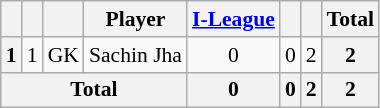<table class="wikitable sortable" style="text-align:center; font-size:90%;">
<tr>
<th></th>
<th></th>
<th></th>
<th>Player</th>
<th><a href='#'>I-League</a></th>
<th></th>
<th></th>
<th>Total</th>
</tr>
<tr>
<th rowspan="1">1</th>
<td>1</td>
<td>GK</td>
<td style="text-align:left;"> Sachin Jha</td>
<td>0</td>
<td>0</td>
<td>2</td>
<th>2</th>
</tr>
<tr>
<th colspan="4">Total</th>
<th>0</th>
<th>0</th>
<th>2</th>
<th>2</th>
</tr>
</table>
